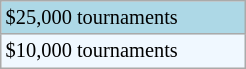<table class="wikitable" style="font-size:85%; width:13%;">
<tr style="background:lightblue;">
<td>$25,000 tournaments</td>
</tr>
<tr style="background:#f0f8ff;">
<td>$10,000 tournaments</td>
</tr>
</table>
